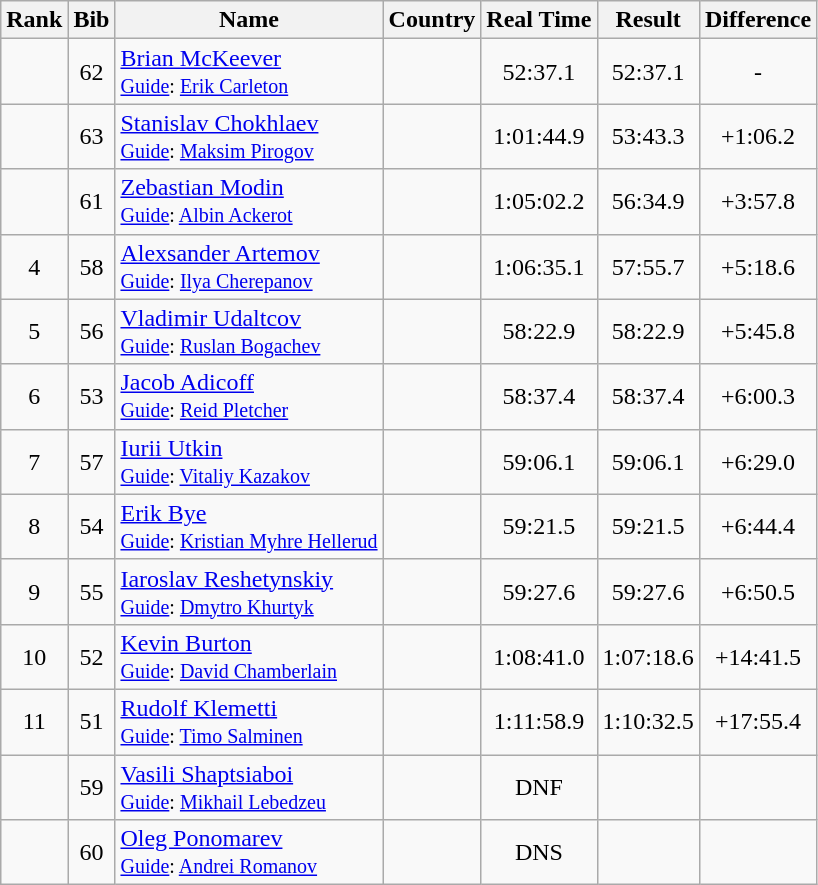<table class="wikitable sortable" style="text-align:center">
<tr>
<th>Rank</th>
<th>Bib</th>
<th>Name</th>
<th>Country</th>
<th>Real Time</th>
<th>Result</th>
<th>Difference</th>
</tr>
<tr>
<td></td>
<td>62</td>
<td align=left><a href='#'>Brian McKeever</a><br><small><a href='#'>Guide</a>: <a href='#'>Erik Carleton</a></small></td>
<td align=left></td>
<td>52:37.1</td>
<td>52:37.1</td>
<td>-</td>
</tr>
<tr>
<td></td>
<td>63</td>
<td align=left><a href='#'>Stanislav Chokhlaev</a><br><small><a href='#'>Guide</a>: <a href='#'>Maksim Pirogov</a></small></td>
<td align=left></td>
<td>1:01:44.9</td>
<td>53:43.3</td>
<td>+1:06.2</td>
</tr>
<tr>
<td></td>
<td>61</td>
<td align=left><a href='#'>Zebastian Modin</a><br><small><a href='#'>Guide</a>: <a href='#'>Albin Ackerot</a></small></td>
<td align=left></td>
<td>1:05:02.2</td>
<td>56:34.9</td>
<td>+3:57.8</td>
</tr>
<tr>
<td>4</td>
<td>58</td>
<td align=left><a href='#'>Alexsander Artemov</a><br><small><a href='#'>Guide</a>: <a href='#'>Ilya Cherepanov</a></small></td>
<td align=left></td>
<td>1:06:35.1</td>
<td>57:55.7</td>
<td>+5:18.6</td>
</tr>
<tr>
<td>5</td>
<td>56</td>
<td align=left><a href='#'>Vladimir Udaltcov</a><br><small><a href='#'>Guide</a>: <a href='#'>Ruslan Bogachev</a></small></td>
<td align=left></td>
<td>58:22.9</td>
<td>58:22.9</td>
<td>+5:45.8</td>
</tr>
<tr>
<td>6</td>
<td>53</td>
<td align=left><a href='#'>Jacob Adicoff</a><br><small><a href='#'>Guide</a>: <a href='#'>Reid Pletcher</a></small></td>
<td align=left></td>
<td>58:37.4</td>
<td>58:37.4</td>
<td>+6:00.3</td>
</tr>
<tr>
<td>7</td>
<td>57</td>
<td align=left><a href='#'>Iurii Utkin</a><br><small><a href='#'>Guide</a>: <a href='#'>Vitaliy Kazakov</a></small></td>
<td align=left></td>
<td>59:06.1</td>
<td>59:06.1</td>
<td>+6:29.0</td>
</tr>
<tr>
<td>8</td>
<td>54</td>
<td align=left><a href='#'>Erik Bye</a><br><small><a href='#'>Guide</a>: <a href='#'>Kristian Myhre Hellerud</a></small></td>
<td align=left></td>
<td>59:21.5</td>
<td>59:21.5</td>
<td>+6:44.4</td>
</tr>
<tr>
<td>9</td>
<td>55</td>
<td align=left><a href='#'>Iaroslav Reshetynskiy</a><br><small><a href='#'>Guide</a>: <a href='#'>Dmytro Khurtyk</a></small></td>
<td align=left></td>
<td>59:27.6</td>
<td>59:27.6</td>
<td>+6:50.5</td>
</tr>
<tr>
<td>10</td>
<td>52</td>
<td align=left><a href='#'>Kevin Burton</a><br><small><a href='#'>Guide</a>: <a href='#'>David Chamberlain</a></small></td>
<td align=left></td>
<td>1:08:41.0</td>
<td>1:07:18.6</td>
<td>+14:41.5</td>
</tr>
<tr>
<td>11</td>
<td>51</td>
<td align=left><a href='#'>Rudolf Klemetti</a><br><small><a href='#'>Guide</a>: <a href='#'>Timo Salminen</a></small></td>
<td align=left></td>
<td>1:11:58.9</td>
<td>1:10:32.5</td>
<td>+17:55.4</td>
</tr>
<tr>
<td></td>
<td>59</td>
<td align=left><a href='#'>Vasili Shaptsiaboi</a><br><small><a href='#'>Guide</a>: <a href='#'>Mikhail Lebedzeu</a></small></td>
<td align=left></td>
<td>DNF</td>
<td></td>
<td></td>
</tr>
<tr>
<td></td>
<td>60</td>
<td align=left><a href='#'>Oleg Ponomarev</a><br><small><a href='#'>Guide</a>: <a href='#'>Andrei Romanov</a></small></td>
<td align=left></td>
<td>DNS</td>
<td></td>
<td></td>
</tr>
</table>
